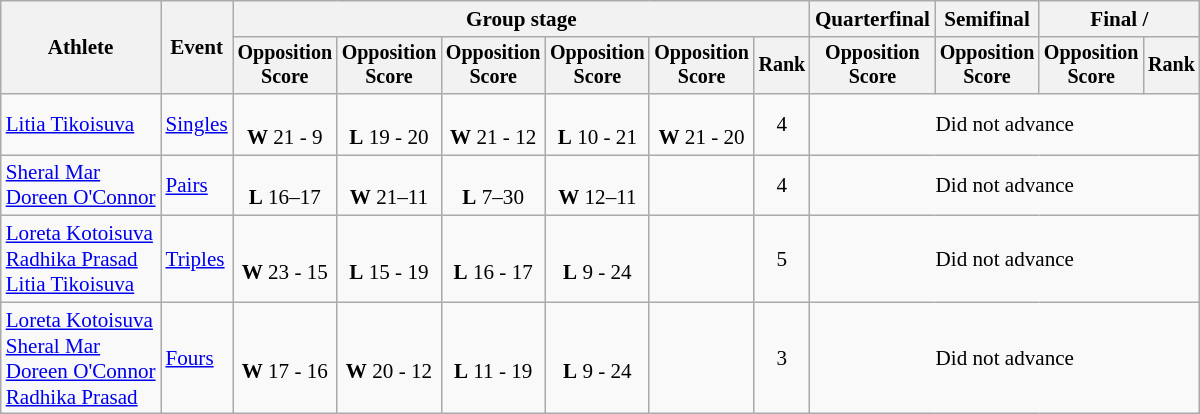<table class="wikitable" style="font-size:88%">
<tr>
<th rowspan=2>Athlete</th>
<th rowspan=2>Event</th>
<th colspan=6>Group stage</th>
<th>Quarterfinal</th>
<th>Semifinal</th>
<th colspan=2>Final / </th>
</tr>
<tr style="font-size:95%">
<th>Opposition<br>Score</th>
<th>Opposition<br>Score</th>
<th>Opposition<br>Score</th>
<th>Opposition<br>Score</th>
<th>Opposition<br>Score</th>
<th>Rank</th>
<th>Opposition<br>Score</th>
<th>Opposition<br>Score</th>
<th>Opposition<br>Score</th>
<th>Rank</th>
</tr>
<tr align=center>
<td align=left><a href='#'>Litia Tikoisuva</a></td>
<td align=left><a href='#'>Singles</a></td>
<td><br><strong>W</strong> 21 - 9</td>
<td><br><strong>L</strong> 19 - 20</td>
<td><br><strong>W</strong> 21 - 12</td>
<td><br><strong>L</strong> 10 - 21</td>
<td><br><strong>W</strong> 21 - 20</td>
<td>4</td>
<td colspan=4>Did not advance</td>
</tr>
<tr align=center>
<td align=left><a href='#'>Sheral Mar</a><br><a href='#'>Doreen O'Connor</a></td>
<td align=left><a href='#'>Pairs</a></td>
<td><br> <strong>L</strong> 16–17</td>
<td><br> <strong>W</strong> 21–11</td>
<td><br> <strong>L</strong> 7–30</td>
<td><br> <strong>W</strong> 12–11</td>
<td></td>
<td>4</td>
<td colspan=4>Did not advance</td>
</tr>
<tr align=center>
<td align=left><a href='#'>Loreta Kotoisuva</a><br><a href='#'>Radhika Prasad</a><br><a href='#'>Litia Tikoisuva</a></td>
<td align=left><a href='#'>Triples</a></td>
<td><br><strong>W</strong> 23 - 15</td>
<td><br><strong>L</strong> 15 - 19</td>
<td><br><strong>L</strong> 16 - 17</td>
<td><br><strong>L</strong> 9 - 24</td>
<td></td>
<td>5</td>
<td colspan=4>Did not advance</td>
</tr>
<tr align=center>
<td align=left><a href='#'>Loreta Kotoisuva</a><br><a href='#'>Sheral Mar</a><br><a href='#'>Doreen O'Connor</a><br><a href='#'>Radhika Prasad</a></td>
<td align=left><a href='#'>Fours</a></td>
<td><br><strong>W</strong> 17 - 16</td>
<td><br><strong>W</strong> 20 - 12</td>
<td><br><strong>L</strong> 11 - 19</td>
<td><br><strong>L</strong> 9 - 24</td>
<td></td>
<td>3</td>
<td colspan=4>Did not advance</td>
</tr>
</table>
